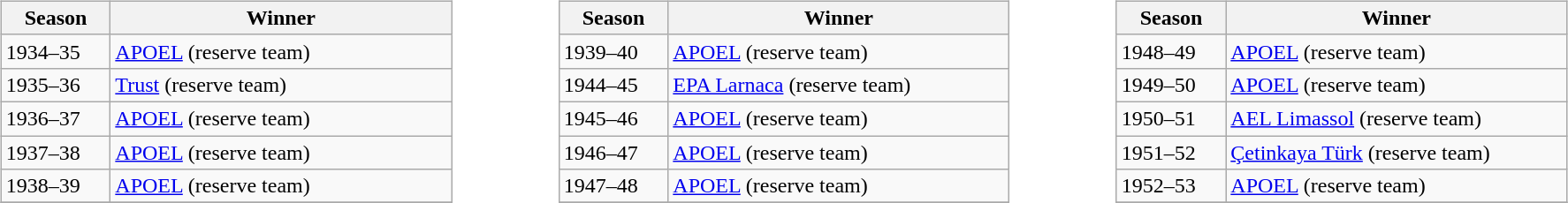<table>
<tr>
<td valign="top" width=25%><br><table class="wikitable" style="text-align:left style="font-size:90%">
<tr>
<th width="75">Season</th>
<th width="250">Winner</th>
</tr>
<tr>
<td>1934–35</td>
<td><a href='#'>APOEL</a> (reserve team)</td>
</tr>
<tr>
<td>1935–36</td>
<td><a href='#'>Trust</a> (reserve team)</td>
</tr>
<tr>
<td>1936–37</td>
<td><a href='#'>APOEL</a> (reserve team)</td>
</tr>
<tr>
<td>1937–38</td>
<td><a href='#'>APOEL</a> (reserve team)</td>
</tr>
<tr>
<td>1938–39</td>
<td><a href='#'>APOEL</a> (reserve team)</td>
</tr>
<tr>
</tr>
</table>
</td>
<td valign="top" width=25%><br><table class="wikitable" style="text-align:left style="font-size:90%">
<tr>
<th width="75">Season</th>
<th width="250">Winner</th>
</tr>
<tr>
<td>1939–40</td>
<td><a href='#'>APOEL</a> (reserve team)</td>
</tr>
<tr>
<td>1944–45</td>
<td><a href='#'>EPA Larnaca</a> (reserve team)</td>
</tr>
<tr>
<td>1945–46</td>
<td><a href='#'>APOEL</a> (reserve team)</td>
</tr>
<tr>
<td>1946–47</td>
<td><a href='#'>APOEL</a> (reserve team)</td>
</tr>
<tr>
<td>1947–48</td>
<td><a href='#'>APOEL</a> (reserve team)</td>
</tr>
<tr>
</tr>
</table>
</td>
<td valign="top" width=25%><br><table class="wikitable" style="text-align:left style="font-size:90%">
<tr>
<th width="75">Season</th>
<th width="250">Winner</th>
</tr>
<tr>
<td>1948–49</td>
<td><a href='#'>APOEL</a> (reserve team)</td>
</tr>
<tr>
<td>1949–50</td>
<td><a href='#'>APOEL</a> (reserve team)</td>
</tr>
<tr>
<td>1950–51</td>
<td><a href='#'>AEL Limassol</a> (reserve team)</td>
</tr>
<tr>
<td>1951–52</td>
<td><a href='#'>Çetinkaya Türk</a> (reserve team)</td>
</tr>
<tr>
<td>1952–53</td>
<td><a href='#'>APOEL</a> (reserve team)</td>
</tr>
<tr>
</tr>
</table>
</td>
</tr>
</table>
